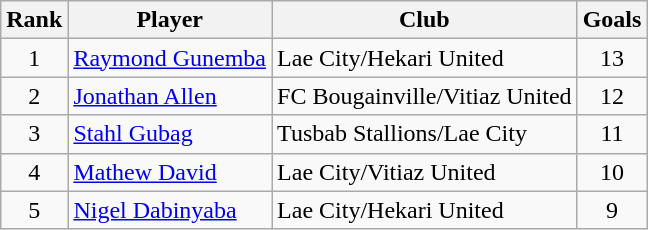<table class="wikitable" style="text-align:center">
<tr>
<th>Rank</th>
<th>Player</th>
<th>Club</th>
<th>Goals</th>
</tr>
<tr>
<td>1</td>
<td align="left"> <a href='#'>Raymond Gunemba</a></td>
<td align="left">Lae City/Hekari United</td>
<td>13</td>
</tr>
<tr>
<td>2</td>
<td align="left"> <a href='#'>Jonathan Allen</a></td>
<td align="left">FC Bougainville/Vitiaz United</td>
<td>12</td>
</tr>
<tr>
<td>3</td>
<td align="left"> <a href='#'>Stahl Gubag</a></td>
<td align="left">Tusbab Stallions/Lae City</td>
<td>11</td>
</tr>
<tr>
<td>4</td>
<td align="left"> <a href='#'>Mathew David</a></td>
<td align="left">Lae City/Vitiaz United</td>
<td>10</td>
</tr>
<tr>
<td>5</td>
<td align="left"> <a href='#'>Nigel Dabinyaba</a></td>
<td align="left">Lae City/Hekari United</td>
<td>9</td>
</tr>
</table>
